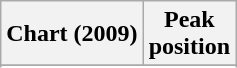<table class="wikitable sortable plainrowheaders">
<tr>
<th>Chart (2009)</th>
<th>Peak<br>position</th>
</tr>
<tr>
</tr>
<tr>
</tr>
</table>
